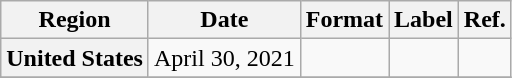<table class="wikitable plainrowheaders">
<tr>
<th scope="col">Region</th>
<th scope="col">Date</th>
<th scope="col">Format</th>
<th scope="col">Label</th>
<th scope="col">Ref.</th>
</tr>
<tr>
<th scope="row">United States</th>
<td>April 30, 2021</td>
<td></td>
<td></td>
<td></td>
</tr>
<tr>
</tr>
</table>
